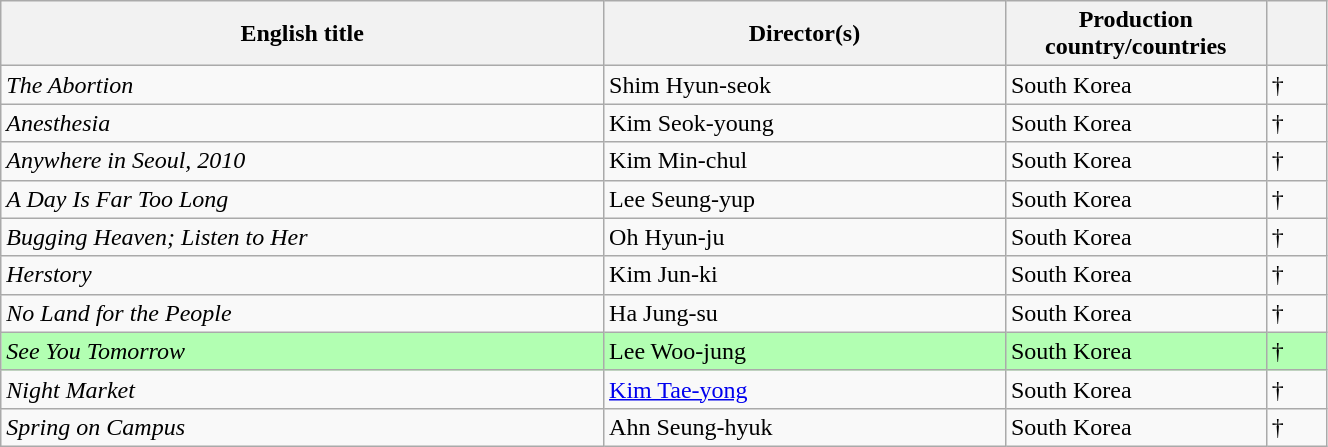<table class="sortable wikitable" width="70%" cellpadding="5">
<tr>
<th width="30%">English title</th>
<th width="20%">Director(s)</th>
<th width="10%">Production country/countries</th>
<th width="3%"></th>
</tr>
<tr>
<td><em>The Abortion</em></td>
<td>Shim Hyun-seok</td>
<td>South Korea</td>
<td>†</td>
</tr>
<tr>
<td><em>Anesthesia</em></td>
<td>Kim Seok-young</td>
<td>South Korea</td>
<td>†</td>
</tr>
<tr>
<td><em>Anywhere in Seoul, 2010</em></td>
<td>Kim Min-chul</td>
<td>South Korea</td>
<td>†</td>
</tr>
<tr>
<td><em>A Day Is Far Too Long</em></td>
<td>Lee Seung-yup</td>
<td>South Korea</td>
<td>†</td>
</tr>
<tr>
<td><em>Bugging Heaven; Listen to Her</em></td>
<td>Oh Hyun-ju</td>
<td>South Korea</td>
<td>†</td>
</tr>
<tr>
<td><em>Herstory</em></td>
<td>Kim Jun-ki</td>
<td>South Korea</td>
<td>†</td>
</tr>
<tr>
<td><em>No Land for the People</em></td>
<td>Ha Jung-su</td>
<td>South Korea</td>
<td>†</td>
</tr>
<tr style="background:#B2FFB2;">
<td><em>See You Tomorrow</em></td>
<td>Lee Woo-jung</td>
<td>South Korea</td>
<td>†</td>
</tr>
<tr>
<td><em>Night Market</em></td>
<td><a href='#'>Kim Tae-yong</a></td>
<td>South Korea</td>
<td>†</td>
</tr>
<tr>
<td><em>Spring on Campus</em></td>
<td>Ahn Seung-hyuk</td>
<td>South Korea</td>
<td>†</td>
</tr>
</table>
